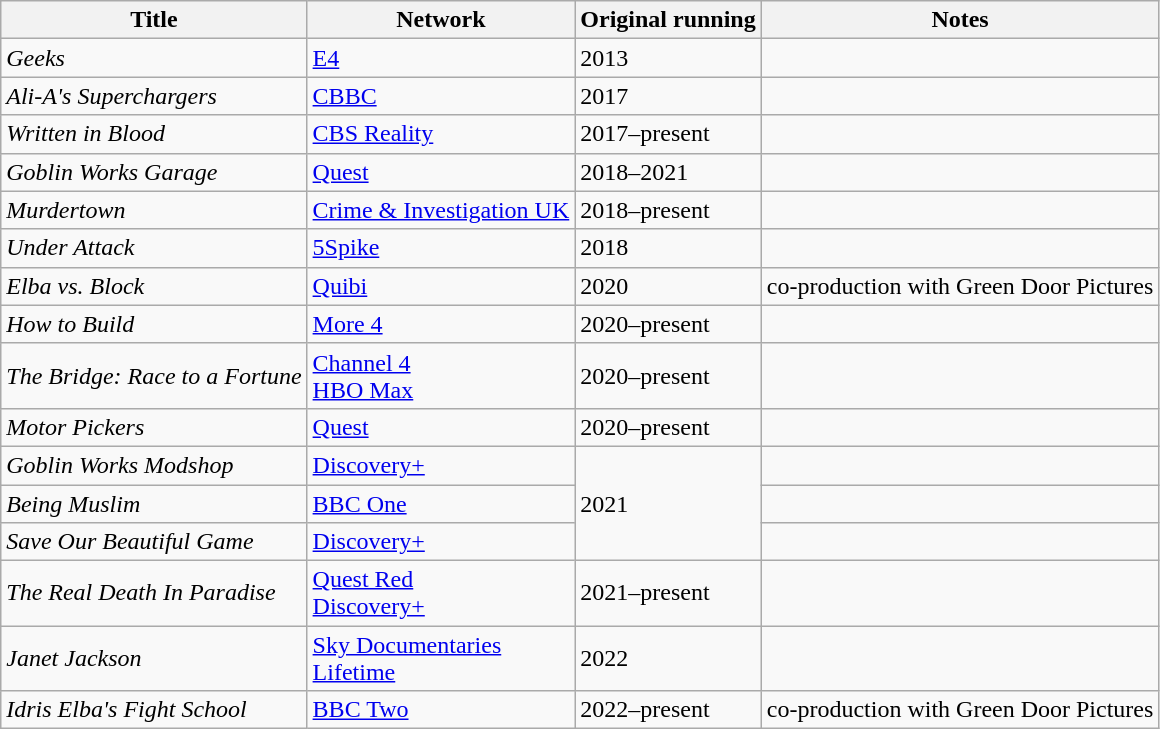<table class="wikitable sortable">
<tr>
<th>Title</th>
<th>Network</th>
<th>Original running</th>
<th>Notes</th>
</tr>
<tr>
<td><em>Geeks</em></td>
<td><a href='#'>E4</a></td>
<td>2013</td>
<td></td>
</tr>
<tr>
<td><em>Ali-A's Superchargers</em></td>
<td><a href='#'>CBBC</a></td>
<td>2017</td>
<td></td>
</tr>
<tr>
<td><em>Written in Blood</em></td>
<td><a href='#'>CBS Reality</a></td>
<td>2017–present</td>
<td></td>
</tr>
<tr>
<td><em>Goblin Works Garage</em></td>
<td><a href='#'>Quest</a></td>
<td>2018–2021</td>
<td></td>
</tr>
<tr>
<td><em>Murdertown</em></td>
<td><a href='#'>Crime & Investigation UK</a></td>
<td>2018–present</td>
<td></td>
</tr>
<tr>
<td><em>Under Attack</em></td>
<td><a href='#'>5Spike</a></td>
<td>2018</td>
<td></td>
</tr>
<tr>
<td><em>Elba vs. Block</em></td>
<td><a href='#'>Quibi</a></td>
<td>2020</td>
<td>co-production with Green Door Pictures</td>
</tr>
<tr>
<td><em>How to Build</em></td>
<td><a href='#'>More 4</a></td>
<td>2020–present</td>
<td></td>
</tr>
<tr>
<td><em>The Bridge: Race to a Fortune</em></td>
<td><a href='#'>Channel 4</a><br><a href='#'>HBO Max</a></td>
<td>2020–present</td>
<td></td>
</tr>
<tr>
<td><em>Motor Pickers</em></td>
<td><a href='#'>Quest</a></td>
<td>2020–present</td>
<td></td>
</tr>
<tr>
<td><em>Goblin Works Modshop</em></td>
<td><a href='#'>Discovery+</a></td>
<td rowspan="3">2021</td>
<td></td>
</tr>
<tr>
<td><em>Being Muslim</em></td>
<td><a href='#'>BBC One</a></td>
<td></td>
</tr>
<tr>
<td><em>Save Our Beautiful Game</em></td>
<td><a href='#'>Discovery+</a></td>
<td></td>
</tr>
<tr>
<td><em>The Real Death In Paradise</em></td>
<td><a href='#'>Quest Red</a><br><a href='#'>Discovery+</a></td>
<td>2021–present</td>
<td></td>
</tr>
<tr>
<td><em>Janet Jackson</em></td>
<td><a href='#'>Sky Documentaries</a><br><a href='#'>Lifetime</a></td>
<td>2022</td>
<td></td>
</tr>
<tr>
<td><em>Idris Elba's Fight School</em></td>
<td><a href='#'>BBC Two</a></td>
<td>2022–present</td>
<td>co-production with Green Door Pictures</td>
</tr>
</table>
